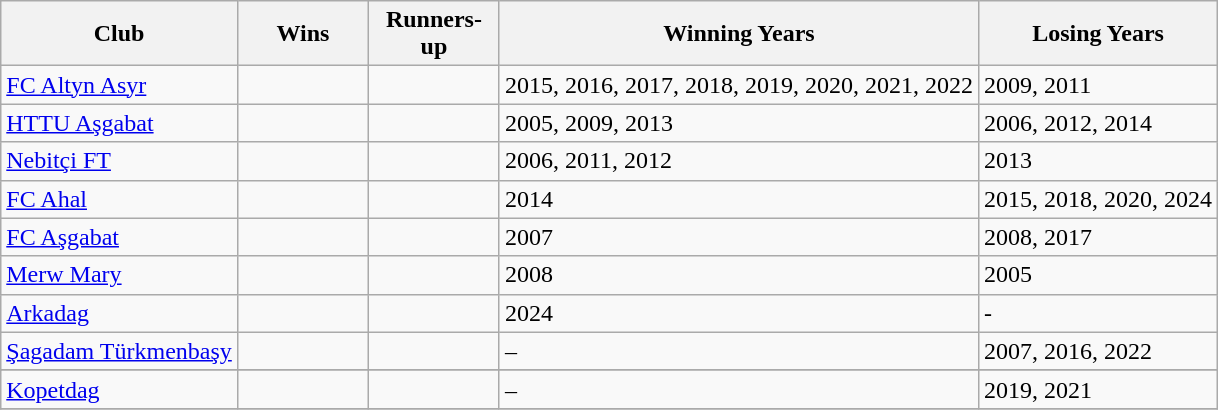<table class=wikitable>
<tr>
<th>Club</th>
<th width=80>Wins</th>
<th width=80>Runners-up</th>
<th>Winning Years</th>
<th>Losing Years</th>
</tr>
<tr>
<td><a href='#'>FC Altyn Asyr</a></td>
<td></td>
<td></td>
<td>2015, 2016, 2017, 2018, 2019, 2020, 2021, 2022</td>
<td>2009, 2011</td>
</tr>
<tr>
<td><a href='#'>HTTU Aşgabat</a></td>
<td></td>
<td></td>
<td>2005, 2009, 2013</td>
<td>2006, 2012, 2014</td>
</tr>
<tr>
<td><a href='#'>Nebitçi FT</a></td>
<td></td>
<td></td>
<td>2006, 2011, 2012</td>
<td>2013</td>
</tr>
<tr>
<td><a href='#'>FC Ahal</a></td>
<td></td>
<td></td>
<td>2014</td>
<td>2015, 2018, 2020, 2024</td>
</tr>
<tr>
<td><a href='#'>FC Aşgabat</a></td>
<td></td>
<td></td>
<td>2007</td>
<td>2008, 2017</td>
</tr>
<tr>
<td><a href='#'>Merw Mary</a></td>
<td></td>
<td></td>
<td>2008</td>
<td>2005</td>
</tr>
<tr>
<td><a href='#'>Arkadag</a></td>
<td></td>
<td></td>
<td>2024</td>
<td>-</td>
</tr>
<tr>
<td><a href='#'>Şagadam Türkmenbaşy</a></td>
<td></td>
<td></td>
<td>–</td>
<td>2007, 2016, 2022</td>
</tr>
<tr>
</tr>
<tr>
<td><a href='#'>Kopetdag</a></td>
<td></td>
<td></td>
<td>–</td>
<td>2019, 2021</td>
</tr>
<tr>
</tr>
</table>
